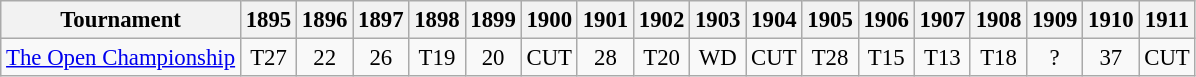<table class="wikitable" style="font-size:95%;text-align:center;">
<tr>
<th>Tournament</th>
<th>1895</th>
<th>1896</th>
<th>1897</th>
<th>1898</th>
<th>1899</th>
<th>1900</th>
<th>1901</th>
<th>1902</th>
<th>1903</th>
<th>1904</th>
<th>1905</th>
<th>1906</th>
<th>1907</th>
<th>1908</th>
<th>1909</th>
<th>1910</th>
<th>1911</th>
</tr>
<tr>
<td><a href='#'>The Open Championship</a></td>
<td>T27</td>
<td>22</td>
<td>26</td>
<td>T19</td>
<td>20</td>
<td>CUT</td>
<td>28</td>
<td>T20</td>
<td>WD</td>
<td>CUT</td>
<td>T28</td>
<td>T15</td>
<td>T13</td>
<td>T18</td>
<td>?</td>
<td>37</td>
<td>CUT</td>
</tr>
</table>
